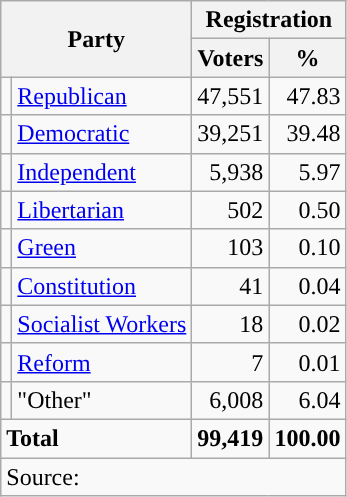<table class="wikitable">
<tr>
<th colspan="2" rowspan="2">Party</th>
<th colspan="2">Registration</th>
</tr>
<tr>
<th>Voters</th>
<th>%</th>
</tr>
<tr>
<td style="background-color:"></td>
<td><a href='#'>Republican</a></td>
<td style="text-align:right;">47,551</td>
<td style="text-align:right;">47.83</td>
</tr>
<tr>
<td style="background-color:"></td>
<td><a href='#'>Democratic</a></td>
<td style="text-align:right;">39,251</td>
<td style="text-align:right;">39.48</td>
</tr>
<tr>
<td style="background-color:"></td>
<td><a href='#'>Independent</a></td>
<td style="text-align:right;">5,938</td>
<td style="text-align:right;">5.97</td>
</tr>
<tr>
<td style="background-color:"></td>
<td><a href='#'>Libertarian</a></td>
<td style="text-align:right;">502</td>
<td style="text-align:right;">0.50</td>
</tr>
<tr>
<td style="background-color:"></td>
<td><a href='#'>Green</a></td>
<td style="text-align:right;">103</td>
<td style="text-align:right;">0.10</td>
</tr>
<tr>
<td style="background-color:"></td>
<td><a href='#'>Constitution</a></td>
<td style="text-align:right;">41</td>
<td style="text-align:right;">0.04</td>
</tr>
<tr>
<td style="background-color:"></td>
<td><a href='#'>Socialist Workers</a></td>
<td style="text-align:right;">18</td>
<td style="text-align:right;">0.02</td>
</tr>
<tr>
<td style="background-color:"></td>
<td><a href='#'>Reform</a></td>
<td style="text-align:right;">7</td>
<td style="text-align:right;">0.01</td>
</tr>
<tr>
<td></td>
<td>"Other"</td>
<td style="text-align:right;">6,008</td>
<td style="text-align:right;">6.04</td>
</tr>
<tr>
<td colspan="2"><strong>Total</strong></td>
<td style="text-align:right;"><strong>99,419</strong></td>
<td style="text-align:right;"><strong>100.00</strong></td>
</tr>
<tr>
<td colspan="4">Source: <em></em></td>
</tr>
</table>
